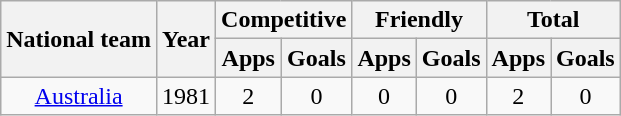<table class="wikitable" style="text-align:center">
<tr>
<th rowspan="2">National team</th>
<th rowspan="2">Year</th>
<th colspan="2">Competitive</th>
<th colspan="2">Friendly</th>
<th colspan="2">Total</th>
</tr>
<tr>
<th>Apps</th>
<th>Goals</th>
<th>Apps</th>
<th>Goals</th>
<th>Apps</th>
<th>Goals</th>
</tr>
<tr>
<td><a href='#'>Australia</a></td>
<td>1981</td>
<td>2</td>
<td>0</td>
<td>0</td>
<td>0</td>
<td>2</td>
<td>0</td>
</tr>
</table>
